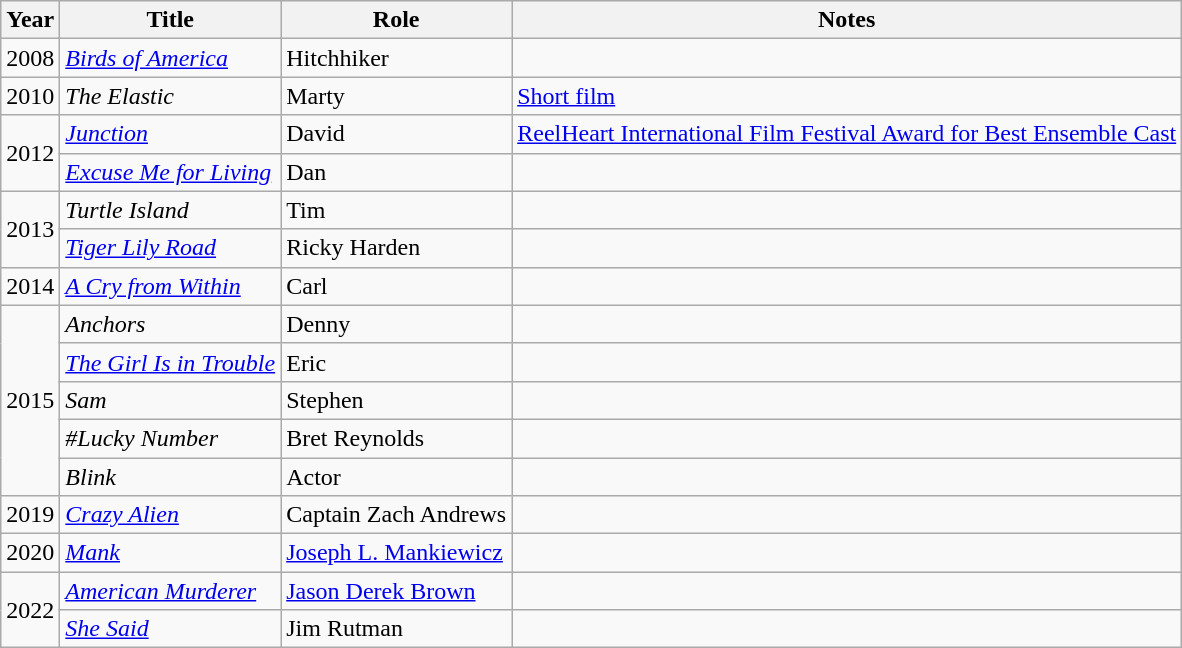<table class="wikitable sortable">
<tr>
<th>Year</th>
<th>Title</th>
<th>Role</th>
<th class="unsortable">Notes</th>
</tr>
<tr>
<td>2008</td>
<td><em><a href='#'>Birds of America</a></em></td>
<td>Hitchhiker</td>
<td></td>
</tr>
<tr>
<td>2010</td>
<td><em>The Elastic</em></td>
<td>Marty</td>
<td><a href='#'>Short film</a></td>
</tr>
<tr>
<td rowspan="2">2012</td>
<td><em><a href='#'>Junction</a></em></td>
<td>David</td>
<td><a href='#'>ReelHeart International Film Festival Award for Best Ensemble Cast</a></td>
</tr>
<tr>
<td><em><a href='#'>Excuse Me for Living</a></em></td>
<td>Dan</td>
<td></td>
</tr>
<tr>
<td rowspan="2">2013</td>
<td><em>Turtle Island</em></td>
<td>Tim</td>
<td></td>
</tr>
<tr>
<td><em><a href='#'>Tiger Lily Road</a></em></td>
<td>Ricky Harden</td>
<td></td>
</tr>
<tr>
<td>2014</td>
<td><em><a href='#'>A Cry from Within</a></em></td>
<td>Carl</td>
<td></td>
</tr>
<tr>
<td rowspan="5">2015</td>
<td><em>Anchors</em></td>
<td>Denny</td>
<td></td>
</tr>
<tr>
<td><em><a href='#'>The Girl Is in Trouble</a></em></td>
<td>Eric</td>
<td></td>
</tr>
<tr>
<td><em>Sam</em></td>
<td>Stephen</td>
<td></td>
</tr>
<tr>
<td><em>#Lucky Number</em></td>
<td>Bret Reynolds</td>
<td></td>
</tr>
<tr>
<td><em>Blink</em></td>
<td>Actor</td>
<td></td>
</tr>
<tr>
<td>2019</td>
<td><em><a href='#'>Crazy Alien</a></em></td>
<td>Captain Zach Andrews</td>
<td></td>
</tr>
<tr>
<td>2020</td>
<td><em><a href='#'>Mank</a></em></td>
<td><a href='#'>Joseph L. Mankiewicz</a></td>
<td></td>
</tr>
<tr>
<td rowspan="2">2022</td>
<td><em><a href='#'>American Murderer</a></em></td>
<td><a href='#'>Jason Derek Brown</a></td>
<td></td>
</tr>
<tr>
<td><em><a href='#'>She Said</a></em></td>
<td>Jim Rutman</td>
<td></td>
</tr>
</table>
